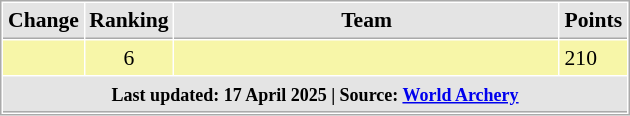<table cellspacing="1" cellpadding="3" style="border:1px solid #aaa; font-size:90%; float: left; margin-left: 1em;">
<tr style="background:#e4e4e4;">
<th style="border-bottom:1px solid #aaa; width:10px;">Change</th>
<th style="border-bottom:1px solid #aaa; width:10px;">Ranking</th>
<th style="border-bottom:1px solid #aaa; width:250px;">Team</th>
<th style="border-bottom:1px solid #aaa; width:30px;">Points</th>
</tr>
<tr style="background:#f7f6a8">
<td style="text-align:center;"><small></small></td>
<td style="text-align:center;">6</td>
<td></td>
<td>210</td>
</tr>
<tr style="background:#e4e4e4;">
<th colspan=4 style="border-bottom:1px solid #aaa; width:10px;"><small>Last updated: 17 April 2025 | Source: <a href='#'>World Archery</a></small></th>
</tr>
</table>
